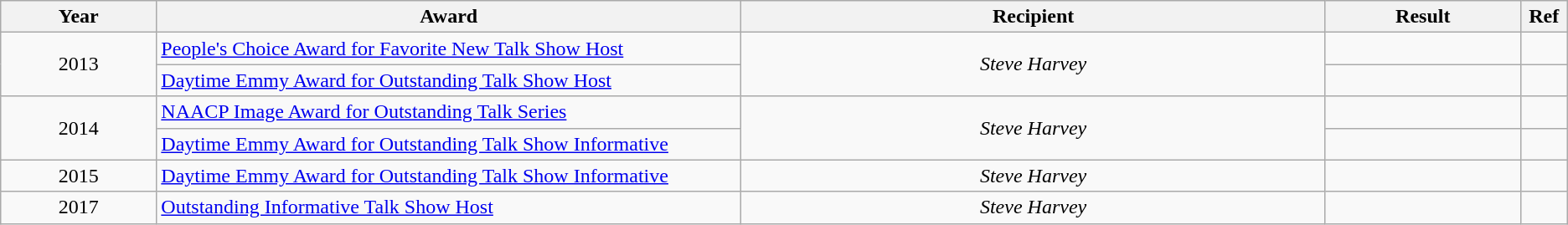<table class="wikitable sortable plainrowheaders">
<tr>
<th scope="col" style="width:8%;">Year</th>
<th scope="col" style="width:30%;">Award</th>
<th scope="col" style="width:30%;">Recipient</th>
<th scope="col" style="width:10%;">Result</th>
<th scope="col" style="width:2%;">Ref</th>
</tr>
<tr>
<td style="text-align:center;" rowspan="2">2013</td>
<td><a href='#'>People's Choice Award for Favorite New Talk Show Host</a></td>
<td style="text-align:center;" rowspan="2"><em>Steve Harvey</em></td>
<td></td>
<td></td>
</tr>
<tr>
<td><a href='#'>Daytime Emmy Award for Outstanding Talk Show Host</a></td>
<td></td>
<td></td>
</tr>
<tr>
<td style="text-align:center;" rowspan="2">2014</td>
<td><a href='#'>NAACP Image Award for Outstanding Talk Series</a></td>
<td style="text-align:center;" rowspan="2"><em>Steve Harvey</em></td>
<td></td>
<td></td>
</tr>
<tr>
<td><a href='#'>Daytime Emmy Award for Outstanding Talk Show Informative</a></td>
<td></td>
<td></td>
</tr>
<tr>
<td style="text-align:center;" rowspan="1">2015</td>
<td><a href='#'>Daytime Emmy Award for Outstanding Talk Show Informative</a></td>
<td style="text-align:center;" rowspan="1"><em>Steve Harvey</em></td>
<td></td>
<td></td>
</tr>
<tr>
<td style="text-align:center;" rowspan="1">2017</td>
<td><a href='#'>Outstanding Informative Talk Show Host</a></td>
<td style="text-align:center;" rowspan="1"><em>Steve Harvey</em></td>
<td></td>
<td></td>
</tr>
</table>
